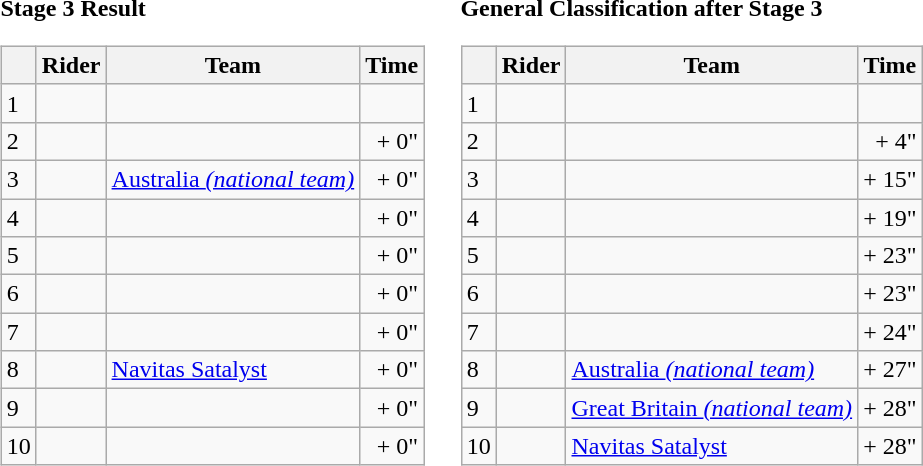<table>
<tr>
<td><strong>Stage 3 Result</strong><br><table class="wikitable">
<tr>
<th></th>
<th>Rider</th>
<th>Team</th>
<th>Time</th>
</tr>
<tr>
<td>1</td>
<td></td>
<td></td>
<td align="right"></td>
</tr>
<tr>
<td>2</td>
<td></td>
<td></td>
<td align="right">+ 0"</td>
</tr>
<tr>
<td>3</td>
<td></td>
<td><a href='#'>Australia <em>(national team)</em></a></td>
<td align="right">+ 0"</td>
</tr>
<tr>
<td>4</td>
<td></td>
<td></td>
<td align="right">+ 0"</td>
</tr>
<tr>
<td>5</td>
<td></td>
<td></td>
<td align="right">+ 0"</td>
</tr>
<tr>
<td>6</td>
<td></td>
<td></td>
<td align="right">+ 0"</td>
</tr>
<tr>
<td>7</td>
<td></td>
<td></td>
<td align="right">+ 0"</td>
</tr>
<tr>
<td>8</td>
<td></td>
<td><a href='#'>Navitas Satalyst</a></td>
<td align="right">+ 0"</td>
</tr>
<tr>
<td>9</td>
<td></td>
<td></td>
<td align="right">+ 0"</td>
</tr>
<tr>
<td>10</td>
<td></td>
<td></td>
<td align="right">+ 0"</td>
</tr>
</table>
</td>
<td></td>
<td><strong>General Classification after Stage 3</strong><br><table class="wikitable">
<tr>
<th></th>
<th>Rider</th>
<th>Team</th>
<th>Time</th>
</tr>
<tr>
<td>1</td>
<td> </td>
<td></td>
<td align="right"></td>
</tr>
<tr>
<td>2</td>
<td></td>
<td></td>
<td align="right">+ 4"</td>
</tr>
<tr>
<td>3</td>
<td></td>
<td></td>
<td align="right">+ 15"</td>
</tr>
<tr>
<td>4</td>
<td></td>
<td></td>
<td align="right">+ 19"</td>
</tr>
<tr>
<td>5</td>
<td></td>
<td></td>
<td align="right">+ 23"</td>
</tr>
<tr>
<td>6</td>
<td></td>
<td></td>
<td align="right">+ 23"</td>
</tr>
<tr>
<td>7</td>
<td></td>
<td></td>
<td align="right">+ 24"</td>
</tr>
<tr>
<td>8</td>
<td></td>
<td><a href='#'>Australia <em>(national team)</em></a></td>
<td align="right">+ 27"</td>
</tr>
<tr>
<td>9</td>
<td> </td>
<td><a href='#'>Great Britain <em>(national team)</em></a></td>
<td align="right">+ 28"</td>
</tr>
<tr>
<td>10</td>
<td></td>
<td><a href='#'>Navitas Satalyst</a></td>
<td align="right">+ 28"</td>
</tr>
</table>
</td>
</tr>
</table>
